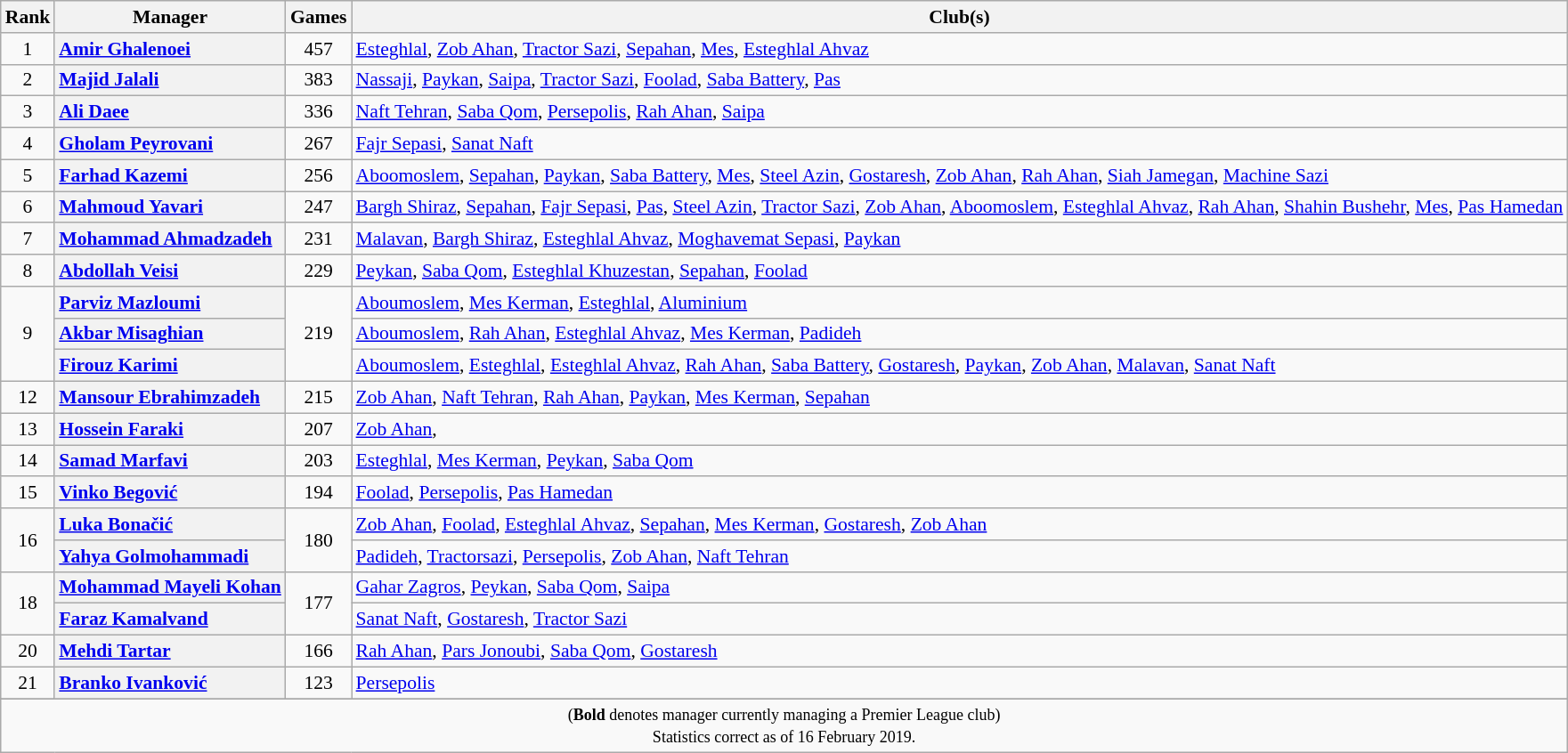<table class="wikitable plainrowheaders sortable" style="text-align:center;font-size:90%">
<tr>
<th scope="col">Rank</th>
<th scope="col">Manager</th>
<th scope="col">Games</th>
<th scope="col" class="unsortable">Club(s)</th>
</tr>
<tr>
<td>1</td>
<th scope="row" style="text-align:left;"> <strong><a href='#'>Amir Ghalenoei</a></strong></th>
<td>457</td>
<td style="text-align:left;"><a href='#'>Esteghlal</a>, <a href='#'>Zob Ahan</a>, <a href='#'>Tractor Sazi</a>, <a href='#'>Sepahan</a>, <a href='#'>Mes</a>, <a href='#'>Esteghlal Ahvaz</a></td>
</tr>
<tr>
<td>2</td>
<th scope="row" style="text-align:left;"> <strong><a href='#'>Majid Jalali</a></strong></th>
<td>383</td>
<td style="text-align:left;"><a href='#'>Nassaji</a>, <a href='#'>Paykan</a>, <a href='#'>Saipa</a>, <a href='#'>Tractor Sazi</a>, <a href='#'>Foolad</a>, <a href='#'>Saba Battery</a>, <a href='#'>Pas</a></td>
</tr>
<tr>
<td>3</td>
<th scope="row" style="text-align:left;"> <a href='#'>Ali Daee</a></th>
<td>336</td>
<td style="text-align:left;"><a href='#'>Naft Tehran</a>, <a href='#'>Saba Qom</a>, <a href='#'>Persepolis</a>, <a href='#'>Rah Ahan</a>, <a href='#'>Saipa</a></td>
</tr>
<tr>
<td>4</td>
<th scope="row" style="text-align:left;"> <a href='#'>Gholam Peyrovani</a></th>
<td>267</td>
<td style="text-align:left;"><a href='#'>Fajr Sepasi</a>, <a href='#'>Sanat Naft</a></td>
</tr>
<tr>
<td>5</td>
<th scope="row" style="text-align:left;"> <a href='#'>Farhad Kazemi</a></th>
<td>256</td>
<td style="text-align:left;"><a href='#'>Aboomoslem</a>, <a href='#'>Sepahan</a>, <a href='#'>Paykan</a>, <a href='#'>Saba Battery</a>, <a href='#'>Mes</a>, <a href='#'>Steel Azin</a>, <a href='#'>Gostaresh</a>, <a href='#'>Zob Ahan</a>, <a href='#'>Rah Ahan</a>, <a href='#'>Siah Jamegan</a>, <a href='#'>Machine Sazi</a></td>
</tr>
<tr>
<td>6</td>
<th scope="row" style="text-align:left;"> <a href='#'>Mahmoud Yavari</a></th>
<td>247</td>
<td style="text-align:left;"><a href='#'>Bargh Shiraz</a>, <a href='#'>Sepahan</a>, <a href='#'>Fajr Sepasi</a>, <a href='#'>Pas</a>, <a href='#'>Steel Azin</a>, <a href='#'>Tractor Sazi</a>, <a href='#'>Zob Ahan</a>, <a href='#'>Aboomoslem</a>, <a href='#'>Esteghlal Ahvaz</a>, <a href='#'>Rah Ahan</a>, <a href='#'>Shahin Bushehr</a>, <a href='#'>Mes</a>, <a href='#'>Pas Hamedan</a></td>
</tr>
<tr>
<td>7</td>
<th scope="row" style="text-align:left;"> <a href='#'>Mohammad Ahmadzadeh</a></th>
<td>231</td>
<td style="text-align:left;"><a href='#'>Malavan</a>, <a href='#'>Bargh Shiraz</a>, <a href='#'>Esteghlal Ahvaz</a>, <a href='#'>Moghavemat Sepasi</a>, <a href='#'>Paykan</a></td>
</tr>
<tr>
<td>8</td>
<th scope="row" style="text-align:left;"> <a href='#'>Abdollah Veisi</a></th>
<td>229</td>
<td style="text-align:left;"><a href='#'>Peykan</a>, <a href='#'>Saba Qom</a>, <a href='#'>Esteghlal Khuzestan</a>, <a href='#'>Sepahan</a>, <a href='#'>Foolad</a></td>
</tr>
<tr>
<td rowspan="3">9</td>
<th scope="row" style="text-align:left;"> <a href='#'>Parviz Mazloumi</a></th>
<td rowspan="3">219</td>
<td style="text-align:left;"><a href='#'>Aboumoslem</a>, <a href='#'>Mes Kerman</a>, <a href='#'>Esteghlal</a>, <a href='#'>Aluminium</a></td>
</tr>
<tr>
<th scope="row" style="text-align:left;"> <a href='#'>Akbar Misaghian</a></th>
<td style="text-align:left;"><a href='#'>Aboumoslem</a>, <a href='#'>Rah Ahan</a>, <a href='#'>Esteghlal Ahvaz</a>, <a href='#'>Mes Kerman</a>, <a href='#'>Padideh</a></td>
</tr>
<tr>
<th scope="row" style="text-align:left;"> <strong><a href='#'>Firouz Karimi</a></strong></th>
<td style="text-align:left;"><a href='#'>Aboumoslem</a>, <a href='#'>Esteghlal</a>, <a href='#'>Esteghlal Ahvaz</a>, <a href='#'>Rah Ahan</a>, <a href='#'>Saba Battery</a>, <a href='#'>Gostaresh</a>, <a href='#'>Paykan</a>, <a href='#'>Zob Ahan</a>, <a href='#'>Malavan</a>, <a href='#'>Sanat Naft</a></td>
</tr>
<tr>
<td>12</td>
<th scope="row" style="text-align:left;"> <a href='#'>Mansour Ebrahimzadeh</a></th>
<td>215</td>
<td style="text-align:left;"><a href='#'>Zob Ahan</a>, <a href='#'>Naft Tehran</a>, <a href='#'>Rah Ahan</a>, <a href='#'>Paykan</a>, <a href='#'>Mes Kerman</a>, <a href='#'>Sepahan</a></td>
</tr>
<tr>
<td>13</td>
<th scope="row" style="text-align:left;"> <strong><a href='#'>Hossein Faraki</a></strong></th>
<td>207</td>
<td style="text-align:left;"><a href='#'>Zob Ahan</a>,</td>
</tr>
<tr>
<td>14</td>
<th scope="row" style="text-align:left;"> <a href='#'>Samad Marfavi</a></th>
<td>203</td>
<td style="text-align:left;"><a href='#'>Esteghlal</a>, <a href='#'>Mes Kerman</a>, <a href='#'>Peykan</a>, <a href='#'>Saba Qom</a></td>
</tr>
<tr>
<td>15</td>
<th scope="row" style="text-align:left;"> <a href='#'>Vinko Begović</a></th>
<td>194</td>
<td style="text-align:left;"><a href='#'>Foolad</a>, <a href='#'>Persepolis</a>, <a href='#'>Pas Hamedan</a></td>
</tr>
<tr>
<td rowspan="2">16</td>
<th scope="row" style="text-align:left;"> <a href='#'>Luka Bonačić</a></th>
<td rowspan="2">180</td>
<td style="text-align:left;"><a href='#'>Zob Ahan</a>, <a href='#'>Foolad</a>, <a href='#'>Esteghlal Ahvaz</a>, <a href='#'>Sepahan</a>, <a href='#'>Mes Kerman</a>, <a href='#'>Gostaresh</a>, <a href='#'>Zob Ahan</a></td>
</tr>
<tr>
<th scope="row" style="text-align:left;"> <strong><a href='#'>Yahya Golmohammadi</a></strong></th>
<td style="text-align:left;"><a href='#'>Padideh</a>, <a href='#'>Tractorsazi</a>, <a href='#'>Persepolis</a>, <a href='#'>Zob Ahan</a>, <a href='#'>Naft Tehran</a></td>
</tr>
<tr>
<td rowspan="2">18</td>
<th scope="row" style="text-align:left;"> <a href='#'>Mohammad Mayeli Kohan</a></th>
<td rowspan="2">177</td>
<td style="text-align:left;"><a href='#'>Gahar Zagros</a>, <a href='#'>Peykan</a>, <a href='#'>Saba Qom</a>, <a href='#'>Saipa</a></td>
</tr>
<tr>
<th scope="row" style="text-align:left;"> <a href='#'>Faraz Kamalvand</a></th>
<td style="text-align:left;"><a href='#'>Sanat Naft</a>, <a href='#'>Gostaresh</a>, <a href='#'>Tractor Sazi</a></td>
</tr>
<tr>
<td>20</td>
<th scope="row" style="text-align:left;"><strong> <a href='#'>Mehdi Tartar</a></strong></th>
<td>166</td>
<td style="text-align:left;"><a href='#'>Rah Ahan</a>, <a href='#'>Pars Jonoubi</a>, <a href='#'>Saba Qom</a>, <a href='#'>Gostaresh</a></td>
</tr>
<tr>
<td>21</td>
<th scope="row" style="text-align:left;"><strong> <a href='#'>Branko Ivanković</a></strong></th>
<td>123</td>
<td style="text-align:left;"><a href='#'>Persepolis</a></td>
</tr>
<tr>
</tr>
<tr class="sortbottom">
<td colspan="4"><small>(<strong>Bold</strong> denotes manager currently managing a Premier League club)<br>Statistics correct as of 16 February 2019.</small></td>
</tr>
</table>
